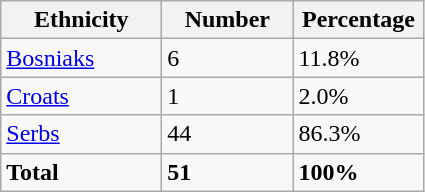<table class="wikitable">
<tr>
<th width="100px">Ethnicity</th>
<th width="80px">Number</th>
<th width="80px">Percentage</th>
</tr>
<tr>
<td><a href='#'>Bosniaks</a></td>
<td>6</td>
<td>11.8%</td>
</tr>
<tr>
<td><a href='#'>Croats</a></td>
<td>1</td>
<td>2.0%</td>
</tr>
<tr>
<td><a href='#'>Serbs</a></td>
<td>44</td>
<td>86.3%</td>
</tr>
<tr>
<td><strong>Total</strong></td>
<td><strong>51</strong></td>
<td><strong>100%</strong></td>
</tr>
</table>
